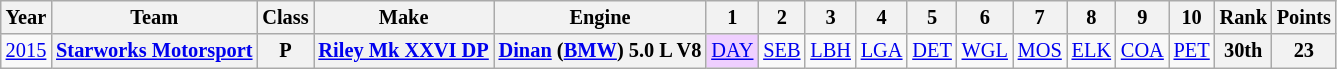<table class="wikitable" style="text-align:center; font-size:85%">
<tr>
<th>Year</th>
<th>Team</th>
<th>Class</th>
<th>Make</th>
<th>Engine</th>
<th>1</th>
<th>2</th>
<th>3</th>
<th>4</th>
<th>5</th>
<th>6</th>
<th>7</th>
<th>8</th>
<th>9</th>
<th>10</th>
<th>Rank</th>
<th>Points</th>
</tr>
<tr>
<td><a href='#'>2015</a></td>
<th nowrap><a href='#'>Starworks Motorsport</a></th>
<th>P</th>
<th nowrap><a href='#'>Riley Mk XXVI DP</a></th>
<th nowrap><a href='#'>Dinan</a> (<a href='#'>BMW</a>) 5.0 L V8</th>
<td style="background:#EFCFFF;"><a href='#'>DAY</a><br></td>
<td><a href='#'>SEB</a></td>
<td><a href='#'>LBH</a></td>
<td><a href='#'>LGA</a></td>
<td><a href='#'>DET</a></td>
<td><a href='#'>WGL</a></td>
<td><a href='#'>MOS</a></td>
<td><a href='#'>ELK</a></td>
<td><a href='#'>COA</a></td>
<td><a href='#'>PET</a></td>
<th>30th</th>
<th>23</th>
</tr>
</table>
